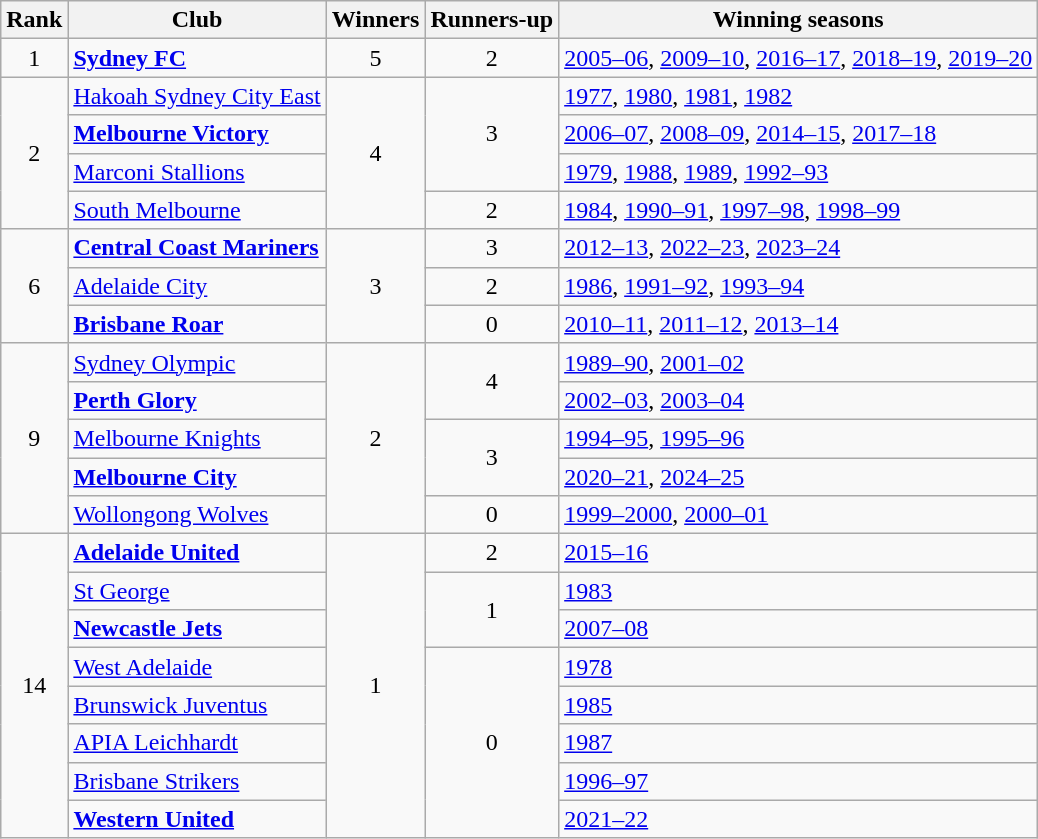<table class="wikitable sortable">
<tr>
<th>Rank</th>
<th>Club</th>
<th>Winners</th>
<th>Runners-up</th>
<th>Winning seasons</th>
</tr>
<tr>
<td align="center">1</td>
<td><strong><a href='#'>Sydney FC</a></strong></td>
<td align="center">5</td>
<td align="center">2</td>
<td><a href='#'>2005–06</a>, <a href='#'>2009–10</a>, <a href='#'>2016–17</a>, <a href='#'>2018–19</a>, <a href='#'>2019–20</a></td>
</tr>
<tr>
<td align="center" rowspan="4">2</td>
<td><a href='#'>Hakoah Sydney City East</a></td>
<td align="center" rowspan="4">4</td>
<td align="center" rowspan="3">3</td>
<td><a href='#'>1977</a>, <a href='#'>1980</a>, <a href='#'>1981</a>, <a href='#'>1982</a></td>
</tr>
<tr>
<td><strong><a href='#'>Melbourne Victory</a></strong></td>
<td><a href='#'>2006–07</a>, <a href='#'>2008–09</a>, <a href='#'>2014–15</a>, <a href='#'>2017–18</a></td>
</tr>
<tr>
<td><a href='#'>Marconi Stallions</a></td>
<td><a href='#'>1979</a>, <a href='#'>1988</a>, <a href='#'>1989</a>, <a href='#'>1992–93</a></td>
</tr>
<tr>
<td><a href='#'>South Melbourne</a></td>
<td align="center" rowspan="1">2</td>
<td><a href='#'>1984</a>, <a href='#'>1990–91</a>, <a href='#'>1997–98</a>, <a href='#'>1998–99</a></td>
</tr>
<tr>
<td align="center" rowspan="3">6</td>
<td><a href='#'><strong>Central Coast Mariners</strong></a></td>
<td align="center" rowspan="3">3</td>
<td align="center" rowspan="1">3</td>
<td><a href='#'>2012–13</a>, <a href='#'>2022–23</a>, <a href='#'>2023–24</a></td>
</tr>
<tr>
<td><a href='#'>Adelaide City</a></td>
<td align="center">2</td>
<td><a href='#'>1986</a>, <a href='#'>1991–92</a>, <a href='#'>1993–94</a></td>
</tr>
<tr>
<td><strong><a href='#'>Brisbane Roar</a></strong></td>
<td align="center">0</td>
<td><a href='#'>2010–11</a>, <a href='#'>2011–12</a>, <a href='#'>2013–14</a></td>
</tr>
<tr>
<td rowspan="5" align="center">9</td>
<td><a href='#'>Sydney Olympic</a></td>
<td align="center" rowspan="5">2</td>
<td align="center" rowspan="2">4</td>
<td><a href='#'>1989–90</a>, <a href='#'>2001–02</a></td>
</tr>
<tr>
<td><strong><a href='#'>Perth Glory</a></strong></td>
<td><a href='#'>2002–03</a>, <a href='#'>2003–04</a></td>
</tr>
<tr>
<td><a href='#'>Melbourne Knights</a></td>
<td rowspan="2" align="center">3</td>
<td><a href='#'>1994–95</a>, <a href='#'>1995–96</a></td>
</tr>
<tr>
<td><strong><a href='#'>Melbourne City</a></strong></td>
<td><a href='#'>2020–21</a>, <a href='#'>2024–25</a></td>
</tr>
<tr>
<td><a href='#'>Wollongong Wolves</a></td>
<td align="center">0</td>
<td><a href='#'>1999–2000</a>, <a href='#'>2000–01</a></td>
</tr>
<tr>
<td align="center" rowspan="8">14</td>
<td><strong><a href='#'>Adelaide United</a></strong></td>
<td align="center" rowspan="8">1</td>
<td align="center">2</td>
<td><a href='#'>2015–16</a></td>
</tr>
<tr>
<td><a href='#'>St George</a></td>
<td align="center" rowspan="2">1</td>
<td><a href='#'>1983</a></td>
</tr>
<tr>
<td><strong><a href='#'>Newcastle Jets</a></strong></td>
<td><a href='#'>2007–08</a></td>
</tr>
<tr>
<td><a href='#'>West Adelaide</a></td>
<td align="center" rowspan="5">0</td>
<td><a href='#'>1978</a></td>
</tr>
<tr>
<td><a href='#'>Brunswick Juventus</a></td>
<td><a href='#'>1985</a></td>
</tr>
<tr>
<td><a href='#'>APIA Leichhardt</a></td>
<td><a href='#'>1987</a></td>
</tr>
<tr>
<td><a href='#'>Brisbane Strikers</a></td>
<td><a href='#'>1996–97</a></td>
</tr>
<tr>
<td><strong><a href='#'>Western United</a></strong></td>
<td><a href='#'>2021–22</a></td>
</tr>
</table>
